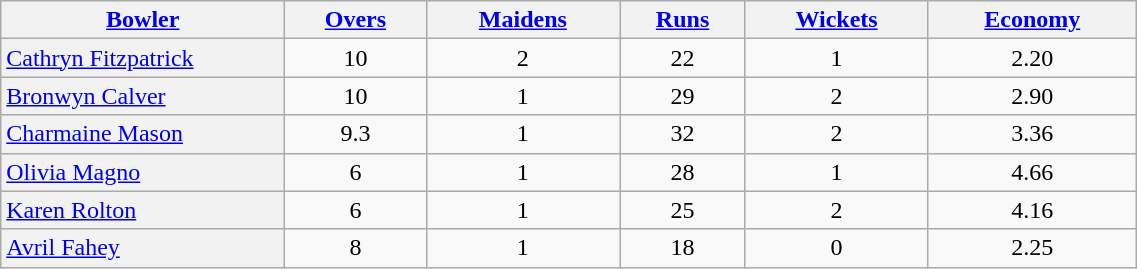<table cellpadding="1" style="border:gray solid 1px; text-align:center; width:60%;" class="wikitable">
<tr>
<th scope="col" style="width:25%;"><a href='#'>Bowler</a></th>
<th scope="col"><a href='#'>Overs</a></th>
<th scope="col"><a href='#'>Maidens</a></th>
<th scope="col"><a href='#'>Runs</a></th>
<th scope="col"><a href='#'>Wickets</a></th>
<th scope="col"><a href='#'>Economy</a></th>
</tr>
<tr>
<th scope="row" style="font-weight: normal; text-align: left;"><a href='#'>Cathryn Fitzpatrick</a></th>
<td>10</td>
<td>2</td>
<td>22</td>
<td>1</td>
<td>2.20</td>
</tr>
<tr>
<th scope="row" style="font-weight: normal; text-align: left;"><a href='#'>Bronwyn Calver</a></th>
<td>10</td>
<td>1</td>
<td>29</td>
<td>2</td>
<td>2.90</td>
</tr>
<tr>
<th scope="row" style="font-weight: normal; text-align: left;"><a href='#'>Charmaine Mason</a></th>
<td>9.3</td>
<td>1</td>
<td>32</td>
<td>2</td>
<td>3.36</td>
</tr>
<tr>
<th scope="row" style="font-weight: normal; text-align: left;"><a href='#'>Olivia Magno</a></th>
<td>6</td>
<td>1</td>
<td>28</td>
<td>1</td>
<td>4.66</td>
</tr>
<tr>
<th scope="row" style="font-weight: normal; text-align: left;"><a href='#'>Karen Rolton</a></th>
<td>6</td>
<td>1</td>
<td>25</td>
<td>2</td>
<td>4.16</td>
</tr>
<tr>
<th scope="row" style="font-weight: normal; text-align: left;"><a href='#'>Avril Fahey</a></th>
<td>8</td>
<td>1</td>
<td>18</td>
<td>0</td>
<td>2.25</td>
</tr>
</table>
